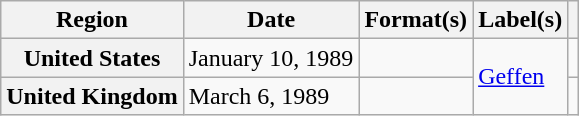<table class="wikitable plainrowheaders">
<tr>
<th scope="col">Region</th>
<th scope="col">Date</th>
<th scope="col">Format(s)</th>
<th scope="col">Label(s)</th>
<th scope="col"></th>
</tr>
<tr>
<th scope="row">United States</th>
<td>January 10, 1989</td>
<td></td>
<td rowspan="2"><a href='#'>Geffen</a></td>
<td></td>
</tr>
<tr>
<th scope="row">United Kingdom</th>
<td>March 6, 1989</td>
<td></td>
<td></td>
</tr>
</table>
